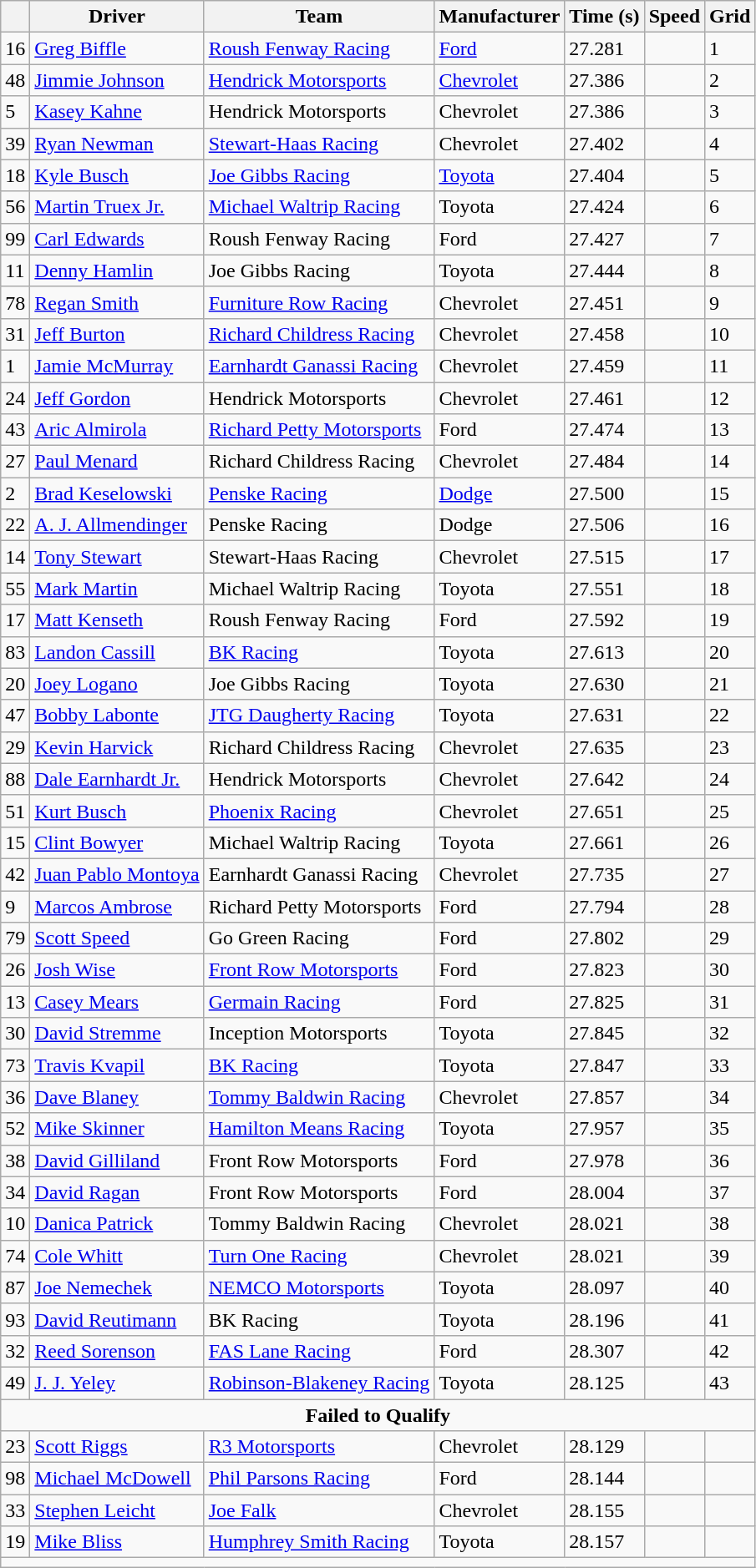<table class="wikitable">
<tr>
<th scope="col"></th>
<th scope="col">Driver</th>
<th scope="col">Team</th>
<th scope="col">Manufacturer</th>
<th scope="col">Time (s)</th>
<th scope="col">Speed</th>
<th scope="col">Grid</th>
</tr>
<tr>
<td>16</td>
<td><a href='#'>Greg Biffle</a></td>
<td><a href='#'>Roush Fenway Racing</a></td>
<td><a href='#'>Ford</a></td>
<td>27.281</td>
<td></td>
<td>1</td>
</tr>
<tr>
<td>48</td>
<td><a href='#'>Jimmie Johnson</a></td>
<td><a href='#'>Hendrick Motorsports</a></td>
<td><a href='#'>Chevrolet</a></td>
<td>27.386</td>
<td></td>
<td>2</td>
</tr>
<tr>
<td>5</td>
<td><a href='#'>Kasey Kahne</a></td>
<td>Hendrick Motorsports</td>
<td>Chevrolet</td>
<td>27.386</td>
<td></td>
<td>3</td>
</tr>
<tr>
<td>39</td>
<td><a href='#'>Ryan Newman</a></td>
<td><a href='#'>Stewart-Haas Racing</a></td>
<td>Chevrolet</td>
<td>27.402</td>
<td></td>
<td>4</td>
</tr>
<tr>
<td>18</td>
<td><a href='#'>Kyle Busch</a></td>
<td><a href='#'>Joe Gibbs Racing</a></td>
<td><a href='#'>Toyota</a></td>
<td>27.404</td>
<td></td>
<td>5</td>
</tr>
<tr>
<td>56</td>
<td><a href='#'>Martin Truex Jr.</a></td>
<td><a href='#'>Michael Waltrip Racing</a></td>
<td>Toyota</td>
<td>27.424</td>
<td></td>
<td>6</td>
</tr>
<tr>
<td>99</td>
<td><a href='#'>Carl Edwards</a></td>
<td>Roush Fenway Racing</td>
<td>Ford</td>
<td>27.427</td>
<td></td>
<td>7</td>
</tr>
<tr>
<td>11</td>
<td><a href='#'>Denny Hamlin</a></td>
<td>Joe Gibbs Racing</td>
<td>Toyota</td>
<td>27.444</td>
<td></td>
<td>8</td>
</tr>
<tr>
<td>78</td>
<td><a href='#'>Regan Smith</a></td>
<td><a href='#'>Furniture Row Racing</a></td>
<td>Chevrolet</td>
<td>27.451</td>
<td></td>
<td>9</td>
</tr>
<tr>
<td>31</td>
<td><a href='#'>Jeff Burton</a></td>
<td><a href='#'>Richard Childress Racing</a></td>
<td>Chevrolet</td>
<td>27.458</td>
<td></td>
<td>10</td>
</tr>
<tr>
<td>1</td>
<td><a href='#'>Jamie McMurray</a></td>
<td><a href='#'>Earnhardt Ganassi Racing</a></td>
<td>Chevrolet</td>
<td>27.459</td>
<td></td>
<td>11</td>
</tr>
<tr>
<td>24</td>
<td><a href='#'>Jeff Gordon</a></td>
<td>Hendrick Motorsports</td>
<td>Chevrolet</td>
<td>27.461</td>
<td></td>
<td>12</td>
</tr>
<tr>
<td>43</td>
<td><a href='#'>Aric Almirola</a></td>
<td><a href='#'>Richard Petty Motorsports</a></td>
<td>Ford</td>
<td>27.474</td>
<td></td>
<td>13</td>
</tr>
<tr>
<td>27</td>
<td><a href='#'>Paul Menard</a></td>
<td>Richard Childress Racing</td>
<td>Chevrolet</td>
<td>27.484</td>
<td></td>
<td>14</td>
</tr>
<tr>
<td>2</td>
<td><a href='#'>Brad Keselowski</a></td>
<td><a href='#'>Penske Racing</a></td>
<td><a href='#'>Dodge</a></td>
<td>27.500</td>
<td></td>
<td>15</td>
</tr>
<tr>
<td>22</td>
<td><a href='#'>A. J. Allmendinger</a></td>
<td>Penske Racing</td>
<td>Dodge</td>
<td>27.506</td>
<td></td>
<td>16</td>
</tr>
<tr>
<td>14</td>
<td><a href='#'>Tony Stewart</a></td>
<td>Stewart-Haas Racing</td>
<td>Chevrolet</td>
<td>27.515</td>
<td></td>
<td>17</td>
</tr>
<tr>
<td>55</td>
<td><a href='#'>Mark Martin</a></td>
<td>Michael Waltrip Racing</td>
<td>Toyota</td>
<td>27.551</td>
<td></td>
<td>18</td>
</tr>
<tr>
<td>17</td>
<td><a href='#'>Matt Kenseth</a></td>
<td>Roush Fenway Racing</td>
<td>Ford</td>
<td>27.592</td>
<td></td>
<td>19</td>
</tr>
<tr>
<td>83</td>
<td><a href='#'>Landon Cassill</a></td>
<td><a href='#'>BK Racing</a></td>
<td>Toyota</td>
<td>27.613</td>
<td></td>
<td>20</td>
</tr>
<tr>
<td>20</td>
<td><a href='#'>Joey Logano</a></td>
<td>Joe Gibbs Racing</td>
<td>Toyota</td>
<td>27.630</td>
<td></td>
<td>21</td>
</tr>
<tr>
<td>47</td>
<td><a href='#'>Bobby Labonte</a></td>
<td><a href='#'>JTG Daugherty Racing</a></td>
<td>Toyota</td>
<td>27.631</td>
<td></td>
<td>22</td>
</tr>
<tr>
<td>29</td>
<td><a href='#'>Kevin Harvick</a></td>
<td>Richard Childress Racing</td>
<td>Chevrolet</td>
<td>27.635</td>
<td></td>
<td>23</td>
</tr>
<tr>
<td>88</td>
<td><a href='#'>Dale Earnhardt Jr.</a></td>
<td>Hendrick Motorsports</td>
<td>Chevrolet</td>
<td>27.642</td>
<td></td>
<td>24</td>
</tr>
<tr>
<td>51</td>
<td><a href='#'>Kurt Busch</a></td>
<td><a href='#'>Phoenix Racing</a></td>
<td>Chevrolet</td>
<td>27.651</td>
<td></td>
<td>25</td>
</tr>
<tr>
<td>15</td>
<td><a href='#'>Clint Bowyer</a></td>
<td>Michael Waltrip Racing</td>
<td>Toyota</td>
<td>27.661</td>
<td></td>
<td>26</td>
</tr>
<tr>
<td>42</td>
<td><a href='#'>Juan Pablo Montoya</a></td>
<td>Earnhardt Ganassi Racing</td>
<td>Chevrolet</td>
<td>27.735</td>
<td></td>
<td>27</td>
</tr>
<tr>
<td>9</td>
<td><a href='#'>Marcos Ambrose</a></td>
<td>Richard Petty Motorsports</td>
<td>Ford</td>
<td>27.794</td>
<td></td>
<td>28</td>
</tr>
<tr>
<td>79</td>
<td><a href='#'>Scott Speed</a></td>
<td>Go Green Racing</td>
<td>Ford</td>
<td>27.802</td>
<td></td>
<td>29</td>
</tr>
<tr>
<td>26</td>
<td><a href='#'>Josh Wise</a></td>
<td><a href='#'>Front Row Motorsports</a></td>
<td>Ford</td>
<td>27.823</td>
<td></td>
<td>30</td>
</tr>
<tr>
<td>13</td>
<td><a href='#'>Casey Mears</a></td>
<td><a href='#'>Germain Racing</a></td>
<td>Ford</td>
<td>27.825</td>
<td></td>
<td>31</td>
</tr>
<tr>
<td>30</td>
<td><a href='#'>David Stremme</a></td>
<td>Inception Motorsports</td>
<td>Toyota</td>
<td>27.845</td>
<td></td>
<td>32</td>
</tr>
<tr>
<td>73</td>
<td><a href='#'>Travis Kvapil</a></td>
<td><a href='#'>BK Racing</a></td>
<td>Toyota</td>
<td>27.847</td>
<td></td>
<td>33</td>
</tr>
<tr>
<td>36</td>
<td><a href='#'>Dave Blaney</a></td>
<td><a href='#'>Tommy Baldwin Racing</a></td>
<td>Chevrolet</td>
<td>27.857</td>
<td></td>
<td>34</td>
</tr>
<tr>
<td>52</td>
<td><a href='#'>Mike Skinner</a></td>
<td><a href='#'>Hamilton Means Racing</a></td>
<td>Toyota</td>
<td>27.957</td>
<td></td>
<td>35</td>
</tr>
<tr>
<td>38</td>
<td><a href='#'>David Gilliland</a></td>
<td>Front Row Motorsports</td>
<td>Ford</td>
<td>27.978</td>
<td></td>
<td>36</td>
</tr>
<tr>
<td>34</td>
<td><a href='#'>David Ragan</a></td>
<td>Front Row Motorsports</td>
<td>Ford</td>
<td>28.004</td>
<td></td>
<td>37</td>
</tr>
<tr>
<td>10</td>
<td><a href='#'>Danica Patrick</a></td>
<td>Tommy Baldwin Racing</td>
<td>Chevrolet</td>
<td>28.021</td>
<td></td>
<td>38</td>
</tr>
<tr>
<td>74</td>
<td><a href='#'>Cole Whitt</a></td>
<td><a href='#'>Turn One Racing</a></td>
<td>Chevrolet</td>
<td>28.021</td>
<td></td>
<td>39</td>
</tr>
<tr>
<td>87</td>
<td><a href='#'>Joe Nemechek</a></td>
<td><a href='#'>NEMCO Motorsports</a></td>
<td>Toyota</td>
<td>28.097</td>
<td></td>
<td>40</td>
</tr>
<tr>
<td>93</td>
<td><a href='#'>David Reutimann</a></td>
<td>BK Racing</td>
<td>Toyota</td>
<td>28.196</td>
<td></td>
<td>41</td>
</tr>
<tr>
<td>32</td>
<td><a href='#'>Reed Sorenson</a></td>
<td><a href='#'>FAS Lane Racing</a></td>
<td>Ford</td>
<td>28.307</td>
<td></td>
<td>42</td>
</tr>
<tr>
<td>49</td>
<td><a href='#'>J. J. Yeley</a></td>
<td><a href='#'>Robinson-Blakeney Racing</a></td>
<td>Toyota</td>
<td>28.125</td>
<td></td>
<td>43</td>
</tr>
<tr>
<td colspan="7" style="text-align:center;"><strong>Failed to Qualify</strong></td>
</tr>
<tr>
<td>23</td>
<td><a href='#'>Scott Riggs</a></td>
<td><a href='#'>R3 Motorsports</a></td>
<td>Chevrolet</td>
<td>28.129</td>
<td></td>
<td></td>
</tr>
<tr>
<td>98</td>
<td><a href='#'>Michael McDowell</a></td>
<td><a href='#'>Phil Parsons Racing</a></td>
<td>Ford</td>
<td>28.144</td>
<td></td>
<td></td>
</tr>
<tr>
<td>33</td>
<td><a href='#'>Stephen Leicht</a></td>
<td><a href='#'>Joe Falk</a></td>
<td>Chevrolet</td>
<td>28.155</td>
<td></td>
<td></td>
</tr>
<tr>
<td>19</td>
<td><a href='#'>Mike Bliss</a></td>
<td><a href='#'>Humphrey Smith Racing</a></td>
<td>Toyota</td>
<td>28.157</td>
<td></td>
<td></td>
</tr>
<tr>
<td colspan="8"></td>
</tr>
</table>
